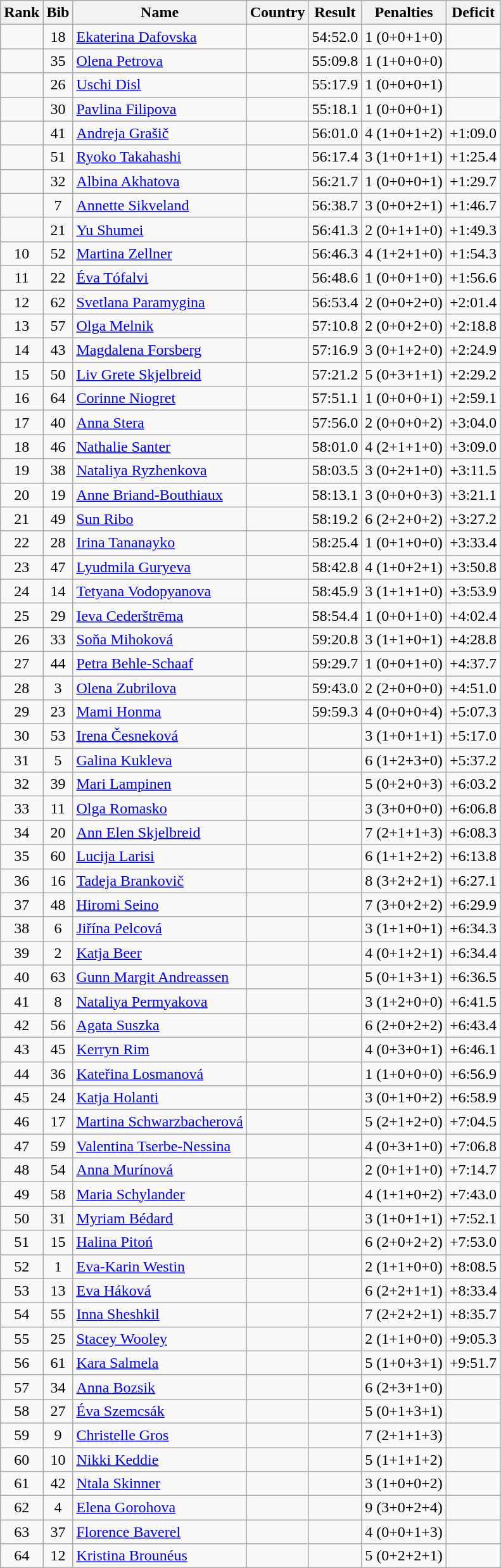<table class="wikitable sortable" style="text-align:center">
<tr>
<th>Rank</th>
<th>Bib</th>
<th>Name</th>
<th>Country</th>
<th>Result</th>
<th data-sort-type=number>Penalties</th>
<th>Deficit</th>
</tr>
<tr>
<td></td>
<td>18</td>
<td align=left><a href='#'>Ekaterina Dafovska</a></td>
<td align=left></td>
<td>54:52.0</td>
<td>1 (0+0+1+0)</td>
<td></td>
</tr>
<tr>
<td></td>
<td>35</td>
<td align=left><a href='#'>Olena Petrova</a></td>
<td align=left></td>
<td>55:09.8</td>
<td>1 (1+0+0+0)</td>
<td></td>
</tr>
<tr>
<td></td>
<td>26</td>
<td align=left><a href='#'>Uschi Disl</a></td>
<td align=left></td>
<td>55:17.9</td>
<td>1 (0+0+0+1)</td>
<td></td>
</tr>
<tr>
<td></td>
<td>30</td>
<td align=left><a href='#'>Pavlina Filipova</a></td>
<td align=left></td>
<td>55:18.1</td>
<td>1 (0+0+0+1)</td>
<td></td>
</tr>
<tr>
<td></td>
<td>41</td>
<td align=left><a href='#'>Andreja Grašič</a></td>
<td align=left></td>
<td>56:01.0</td>
<td>4 (1+0+1+2)</td>
<td>+1:09.0</td>
</tr>
<tr>
<td></td>
<td>51</td>
<td align=left><a href='#'>Ryoko Takahashi</a></td>
<td align=left></td>
<td>56:17.4</td>
<td>3 (1+0+1+1)</td>
<td>+1:25.4</td>
</tr>
<tr>
<td></td>
<td>32</td>
<td align=left><a href='#'>Albina Akhatova</a></td>
<td align=left></td>
<td>56:21.7</td>
<td>1 (0+0+0+1)</td>
<td>+1:29.7</td>
</tr>
<tr>
<td></td>
<td>7</td>
<td align=left><a href='#'>Annette Sikveland</a></td>
<td align=left></td>
<td>56:38.7</td>
<td>3 (0+0+2+1)</td>
<td>+1:46.7</td>
</tr>
<tr>
<td></td>
<td>21</td>
<td align=left><a href='#'>Yu Shumei</a></td>
<td align=left></td>
<td>56:41.3</td>
<td>2 (0+1+1+0)</td>
<td>+1:49.3</td>
</tr>
<tr>
<td>10</td>
<td>52</td>
<td align=left><a href='#'>Martina Zellner</a></td>
<td align=left></td>
<td>56:46.3</td>
<td>4 (1+2+1+0)</td>
<td>+1:54.3</td>
</tr>
<tr>
<td>11</td>
<td>22</td>
<td align=left><a href='#'>Éva Tófalvi</a></td>
<td align=left></td>
<td>56:48.6</td>
<td>1 (0+0+1+0)</td>
<td>+1:56.6</td>
</tr>
<tr>
<td>12</td>
<td>62</td>
<td align=left><a href='#'>Svetlana Paramygina</a></td>
<td align=left></td>
<td>56:53.4</td>
<td>2 (0+0+2+0)</td>
<td>+2:01.4</td>
</tr>
<tr>
<td>13</td>
<td>57</td>
<td align=left><a href='#'>Olga Melnik</a></td>
<td align=left></td>
<td>57:10.8</td>
<td>2 (0+0+2+0)</td>
<td>+2:18.8</td>
</tr>
<tr>
<td>14</td>
<td>43</td>
<td align=left><a href='#'>Magdalena Forsberg</a></td>
<td align=left></td>
<td>57:16.9</td>
<td>3 (0+1+2+0)</td>
<td>+2:24.9</td>
</tr>
<tr>
<td>15</td>
<td>50</td>
<td align=left><a href='#'>Liv Grete Skjelbreid</a></td>
<td align=left></td>
<td>57:21.2</td>
<td>5 (0+3+1+1)</td>
<td>+2:29.2</td>
</tr>
<tr>
<td>16</td>
<td>64</td>
<td align=left><a href='#'>Corinne Niogret</a></td>
<td align=left></td>
<td>57:51.1</td>
<td>1 (0+0+0+1)</td>
<td>+2:59.1</td>
</tr>
<tr>
<td>17</td>
<td>40</td>
<td align=left><a href='#'>Anna Stera</a></td>
<td align=left></td>
<td>57:56.0</td>
<td>2 (0+0+0+2)</td>
<td>+3:04.0</td>
</tr>
<tr>
<td>18</td>
<td>46</td>
<td align=left><a href='#'>Nathalie Santer</a></td>
<td align=left></td>
<td>58:01.0</td>
<td>4 (2+1+1+0)</td>
<td>+3:09.0</td>
</tr>
<tr>
<td>19</td>
<td>38</td>
<td align=left><a href='#'>Nataliya Ryzhenkova</a></td>
<td align=left></td>
<td>58:03.5</td>
<td>3 (0+2+1+0)</td>
<td>+3:11.5</td>
</tr>
<tr>
<td>20</td>
<td>19</td>
<td align=left><a href='#'>Anne Briand-Bouthiaux</a></td>
<td align=left></td>
<td>58:13.1</td>
<td>3 (0+0+0+3)</td>
<td>+3:21.1</td>
</tr>
<tr>
<td>21</td>
<td>49</td>
<td align=left><a href='#'>Sun Ribo</a></td>
<td align=left></td>
<td>58:19.2</td>
<td>6 (2+2+0+2)</td>
<td>+3:27.2</td>
</tr>
<tr>
<td>22</td>
<td>28</td>
<td align=left><a href='#'>Irina Tananayko</a></td>
<td align=left></td>
<td>58:25.4</td>
<td>1 (0+1+0+0)</td>
<td>+3:33.4</td>
</tr>
<tr>
<td>23</td>
<td>47</td>
<td align=left><a href='#'>Lyudmila Guryeva</a></td>
<td align=left></td>
<td>58:42.8</td>
<td>4 (1+0+2+1)</td>
<td>+3:50.8</td>
</tr>
<tr>
<td>24</td>
<td>14</td>
<td align=left><a href='#'>Tetyana Vodopyanova</a></td>
<td align=left></td>
<td>58:45.9</td>
<td>3 (1+1+1+0)</td>
<td>+3:53.9</td>
</tr>
<tr>
<td>25</td>
<td>29</td>
<td align=left><a href='#'>Ieva Cederštrēma</a></td>
<td align=left></td>
<td>58:54.4</td>
<td>1 (0+0+1+0)</td>
<td>+4:02.4</td>
</tr>
<tr>
<td>26</td>
<td>33</td>
<td align=left><a href='#'>Soňa Mihoková</a></td>
<td align=left></td>
<td>59:20.8</td>
<td>3 (1+1+0+1)</td>
<td>+4:28.8</td>
</tr>
<tr>
<td>27</td>
<td>44</td>
<td align=left><a href='#'>Petra Behle-Schaaf</a></td>
<td align=left></td>
<td>59:29.7</td>
<td>1 (0+0+1+0)</td>
<td>+4:37.7</td>
</tr>
<tr>
<td>28</td>
<td>3</td>
<td align=left><a href='#'>Olena Zubrilova</a></td>
<td align=left></td>
<td>59:43.0</td>
<td>2 (2+0+0+0)</td>
<td>+4:51.0</td>
</tr>
<tr>
<td>29</td>
<td>23</td>
<td align=left><a href='#'>Mami Honma</a></td>
<td align=left></td>
<td>59:59.3</td>
<td>4 (0+0+0+4)</td>
<td>+5:07.3</td>
</tr>
<tr>
<td>30</td>
<td>53</td>
<td align=left><a href='#'>Irena Česneková</a></td>
<td align=left></td>
<td></td>
<td>3 (1+0+1+1)</td>
<td>+5:17.0</td>
</tr>
<tr>
<td>31</td>
<td>5</td>
<td align=left><a href='#'>Galina Kukleva</a></td>
<td align=left></td>
<td></td>
<td>6 (1+2+3+0)</td>
<td>+5:37.2</td>
</tr>
<tr>
<td>32</td>
<td>39</td>
<td align=left><a href='#'>Mari Lampinen</a></td>
<td align=left></td>
<td></td>
<td>5 (0+2+0+3)</td>
<td>+6:03.2</td>
</tr>
<tr>
<td>33</td>
<td>11</td>
<td align=left><a href='#'>Olga Romasko</a></td>
<td align=left></td>
<td></td>
<td>3 (3+0+0+0)</td>
<td>+6:06.8</td>
</tr>
<tr>
<td>34</td>
<td>20</td>
<td align=left><a href='#'>Ann Elen Skjelbreid</a></td>
<td align=left></td>
<td></td>
<td>7 (2+1+1+3)</td>
<td>+6:08.3</td>
</tr>
<tr>
<td>35</td>
<td>60</td>
<td align=left><a href='#'>Lucija Larisi</a></td>
<td align=left></td>
<td></td>
<td>6 (1+1+2+2)</td>
<td>+6:13.8</td>
</tr>
<tr>
<td>36</td>
<td>16</td>
<td align=left><a href='#'>Tadeja Brankovič</a></td>
<td align=left></td>
<td></td>
<td>8 (3+2+2+1)</td>
<td>+6:27.1</td>
</tr>
<tr>
<td>37</td>
<td>48</td>
<td align=left><a href='#'>Hiromi Seino</a></td>
<td align=left></td>
<td></td>
<td>7 (3+0+2+2)</td>
<td>+6:29.9</td>
</tr>
<tr>
<td>38</td>
<td>6</td>
<td align=left><a href='#'>Jiřína Pelcová</a></td>
<td align=left></td>
<td></td>
<td>3 (1+1+0+1)</td>
<td>+6:34.3</td>
</tr>
<tr>
<td>39</td>
<td>2</td>
<td align=left><a href='#'>Katja Beer</a></td>
<td align=left></td>
<td></td>
<td>4 (0+1+2+1)</td>
<td>+6:34.4</td>
</tr>
<tr>
<td>40</td>
<td>63</td>
<td align=left><a href='#'>Gunn Margit Andreassen</a></td>
<td align=left></td>
<td></td>
<td>5 (0+1+3+1)</td>
<td>+6:36.5</td>
</tr>
<tr>
<td>41</td>
<td>8</td>
<td align=left><a href='#'>Nataliya Permyakova</a></td>
<td align=left></td>
<td></td>
<td>3 (1+2+0+0)</td>
<td>+6:41.5</td>
</tr>
<tr>
<td>42</td>
<td>56</td>
<td align=left><a href='#'>Agata Suszka</a></td>
<td align=left></td>
<td></td>
<td>6 (2+0+2+2)</td>
<td>+6:43.4</td>
</tr>
<tr>
<td>43</td>
<td>45</td>
<td align=left><a href='#'>Kerryn Rim</a></td>
<td align="left"></td>
<td></td>
<td>4 (0+3+0+1)</td>
<td>+6:46.1</td>
</tr>
<tr>
<td>44</td>
<td>36</td>
<td align=left><a href='#'>Kateřina Losmanová</a></td>
<td align=left></td>
<td></td>
<td>1 (1+0+0+0)</td>
<td>+6:56.9</td>
</tr>
<tr>
<td>45</td>
<td>24</td>
<td align=left><a href='#'>Katja Holanti</a></td>
<td align=left></td>
<td></td>
<td>3 (0+1+0+2)</td>
<td>+6:58.9</td>
</tr>
<tr>
<td>46</td>
<td>17</td>
<td align=left><a href='#'>Martina Schwarzbacherová</a></td>
<td align=left></td>
<td></td>
<td>5 (2+1+2+0)</td>
<td>+7:04.5</td>
</tr>
<tr>
<td>47</td>
<td>59</td>
<td align=left><a href='#'>Valentina Tserbe-Nessina</a></td>
<td align=left></td>
<td></td>
<td>4 (0+3+1+0)</td>
<td>+7:06.8</td>
</tr>
<tr>
<td>48</td>
<td>54</td>
<td align=left><a href='#'>Anna Murínová</a></td>
<td align=left></td>
<td></td>
<td>2 (0+1+1+0)</td>
<td>+7:14.7</td>
</tr>
<tr>
<td>49</td>
<td>58</td>
<td align=left><a href='#'>Maria Schylander</a></td>
<td align=left></td>
<td></td>
<td>4 (1+1+0+2)</td>
<td>+7:43.0</td>
</tr>
<tr>
<td>50</td>
<td>31</td>
<td align=left><a href='#'>Myriam Bédard</a></td>
<td align=left></td>
<td></td>
<td>3 (1+0+1+1)</td>
<td>+7:52.1</td>
</tr>
<tr>
<td>51</td>
<td>15</td>
<td align=left><a href='#'>Halina Pitoń</a></td>
<td align=left></td>
<td></td>
<td>6 (2+0+2+2)</td>
<td>+7:53.0</td>
</tr>
<tr>
<td>52</td>
<td>1</td>
<td align=left><a href='#'>Eva-Karin Westin</a></td>
<td align=left></td>
<td></td>
<td>2 (1+1+0+0)</td>
<td>+8:08.5</td>
</tr>
<tr>
<td>53</td>
<td>13</td>
<td align=left><a href='#'>Eva Háková</a></td>
<td align=left></td>
<td></td>
<td>6 (2+2+1+1)</td>
<td>+8:33.4</td>
</tr>
<tr>
<td>54</td>
<td>55</td>
<td align=left><a href='#'>Inna Sheshkil</a></td>
<td align=left></td>
<td></td>
<td>7 (2+2+2+1)</td>
<td>+8:35.7</td>
</tr>
<tr>
<td>55</td>
<td>25</td>
<td align=left><a href='#'>Stacey Wooley</a></td>
<td align=left></td>
<td></td>
<td>2 (1+1+0+0)</td>
<td>+9:05.3</td>
</tr>
<tr>
<td>56</td>
<td>61</td>
<td align=left><a href='#'>Kara Salmela</a></td>
<td align=left></td>
<td></td>
<td>5 (1+0+3+1)</td>
<td>+9:51.7</td>
</tr>
<tr>
<td>57</td>
<td>34</td>
<td align=left><a href='#'>Anna Bozsik</a></td>
<td align=left></td>
<td></td>
<td>6 (2+3+1+0)</td>
<td></td>
</tr>
<tr>
<td>58</td>
<td>27</td>
<td align=left><a href='#'>Éva Szemcsák</a></td>
<td align=left></td>
<td></td>
<td>5 (0+1+3+1)</td>
<td></td>
</tr>
<tr>
<td>59</td>
<td>9</td>
<td align=left><a href='#'>Christelle Gros</a></td>
<td align=left></td>
<td></td>
<td>7 (2+1+1+3)</td>
<td></td>
</tr>
<tr>
<td>60</td>
<td>10</td>
<td align=left><a href='#'>Nikki Keddie</a></td>
<td align=left></td>
<td></td>
<td>5 (1+1+1+2)</td>
<td></td>
</tr>
<tr>
<td>61</td>
<td>42</td>
<td align=left><a href='#'>Ntala Skinner</a></td>
<td align=left></td>
<td></td>
<td>3 (1+0+0+2)</td>
<td></td>
</tr>
<tr>
<td>62</td>
<td>4</td>
<td align=left><a href='#'>Elena Gorohova</a></td>
<td align=left></td>
<td></td>
<td>9 (3+0+2+4)</td>
<td></td>
</tr>
<tr>
<td>63</td>
<td>37</td>
<td align=left><a href='#'>Florence Baverel</a></td>
<td align=left></td>
<td></td>
<td>4 (0+0+1+3)</td>
<td></td>
</tr>
<tr>
<td>64</td>
<td>12</td>
<td align=left><a href='#'>Kristina Brounéus</a></td>
<td align=left></td>
<td></td>
<td>5 (0+2+2+1)</td>
<td></td>
</tr>
</table>
